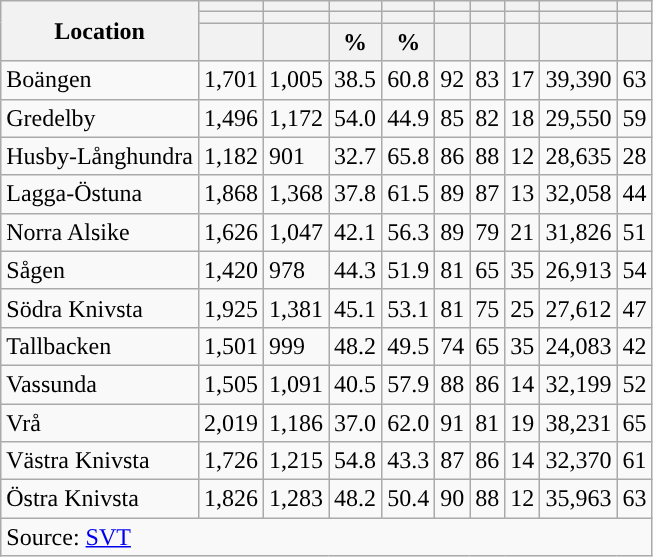<table role="presentation" class="wikitable sortable mw-collapsible">
<tr>
<th rowspan="3">Location</th>
<th></th>
<th></th>
<th></th>
<th></th>
<th></th>
<th></th>
<th></th>
<th></th>
<th></th>
</tr>
<tr>
<th></th>
<th></th>
<th style="background:"></th>
<th style="background:"></th>
<th></th>
<th></th>
<th></th>
<th></th>
<th></th>
</tr>
<tr>
<th data-sort-type="number"></th>
<th data-sort-type="number"></th>
<th data-sort-type="number">%</th>
<th data-sort-type="number">%</th>
<th data-sort-type="number"></th>
<th data-sort-type="number"></th>
<th data-sort-type="number"></th>
<th data-sort-type="number"></th>
<th data-sort-type="number"></th>
</tr>
<tr>
<td align="left">Boängen</td>
<td>1,701</td>
<td>1,005</td>
<td>38.5</td>
<td>60.8</td>
<td>92</td>
<td>83</td>
<td>17</td>
<td>39,390</td>
<td>63</td>
</tr>
<tr>
<td align="left">Gredelby</td>
<td>1,496</td>
<td>1,172</td>
<td>54.0</td>
<td>44.9</td>
<td>85</td>
<td>82</td>
<td>18</td>
<td>29,550</td>
<td>59</td>
</tr>
<tr>
<td align="left">Husby-Långhundra</td>
<td>1,182</td>
<td>901</td>
<td>32.7</td>
<td>65.8</td>
<td>86</td>
<td>88</td>
<td>12</td>
<td>28,635</td>
<td>28</td>
</tr>
<tr>
<td align="left">Lagga-Östuna</td>
<td>1,868</td>
<td>1,368</td>
<td>37.8</td>
<td>61.5</td>
<td>89</td>
<td>87</td>
<td>13</td>
<td>32,058</td>
<td>44</td>
</tr>
<tr>
<td align="left">Norra Alsike</td>
<td>1,626</td>
<td>1,047</td>
<td>42.1</td>
<td>56.3</td>
<td>89</td>
<td>79</td>
<td>21</td>
<td>31,826</td>
<td>51</td>
</tr>
<tr>
<td align="left">Sågen</td>
<td>1,420</td>
<td>978</td>
<td>44.3</td>
<td>51.9</td>
<td>81</td>
<td>65</td>
<td>35</td>
<td>26,913</td>
<td>54</td>
</tr>
<tr>
<td align="left">Södra Knivsta</td>
<td>1,925</td>
<td>1,381</td>
<td>45.1</td>
<td>53.1</td>
<td>81</td>
<td>75</td>
<td>25</td>
<td>27,612</td>
<td>47</td>
</tr>
<tr>
<td align="left">Tallbacken</td>
<td>1,501</td>
<td>999</td>
<td>48.2</td>
<td>49.5</td>
<td>74</td>
<td>65</td>
<td>35</td>
<td>24,083</td>
<td>42</td>
</tr>
<tr>
<td align="left">Vassunda</td>
<td>1,505</td>
<td>1,091</td>
<td>40.5</td>
<td>57.9</td>
<td>88</td>
<td>86</td>
<td>14</td>
<td>32,199</td>
<td>52</td>
</tr>
<tr>
<td align="left">Vrå</td>
<td>2,019</td>
<td>1,186</td>
<td>37.0</td>
<td>62.0</td>
<td>91</td>
<td>81</td>
<td>19</td>
<td>38,231</td>
<td>65</td>
</tr>
<tr>
<td align="left">Västra Knivsta</td>
<td>1,726</td>
<td>1,215</td>
<td>54.8</td>
<td>43.3</td>
<td>87</td>
<td>86</td>
<td>14</td>
<td>32,370</td>
<td>61</td>
</tr>
<tr>
<td align="left">Östra Knivsta</td>
<td>1,826</td>
<td>1,283</td>
<td>48.2</td>
<td>50.4</td>
<td>90</td>
<td>88</td>
<td>12</td>
<td>35,963</td>
<td>63</td>
</tr>
<tr>
<td colspan="10" align="left">Source: <a href='#'>SVT</a></td>
</tr>
</table>
